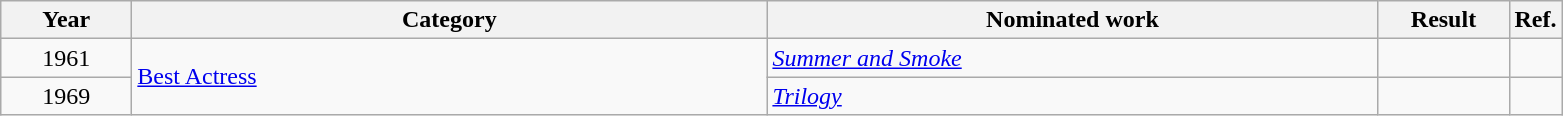<table class=wikitable>
<tr>
<th scope="col" style="width:5em;">Year</th>
<th scope="col" style="width:26em;">Category</th>
<th scope="col" style="width:25em;">Nominated work</th>
<th scope="col" style="width:5em;">Result</th>
<th>Ref.</th>
</tr>
<tr>
<td style="text-align:center;">1961</td>
<td rowspan="2"><a href='#'>Best Actress</a></td>
<td><em><a href='#'>Summer and Smoke</a></em></td>
<td></td>
<td align=center></td>
</tr>
<tr>
<td style="text-align:center;">1969</td>
<td><em><a href='#'>Trilogy</a></em></td>
<td></td>
<td align=center></td>
</tr>
</table>
